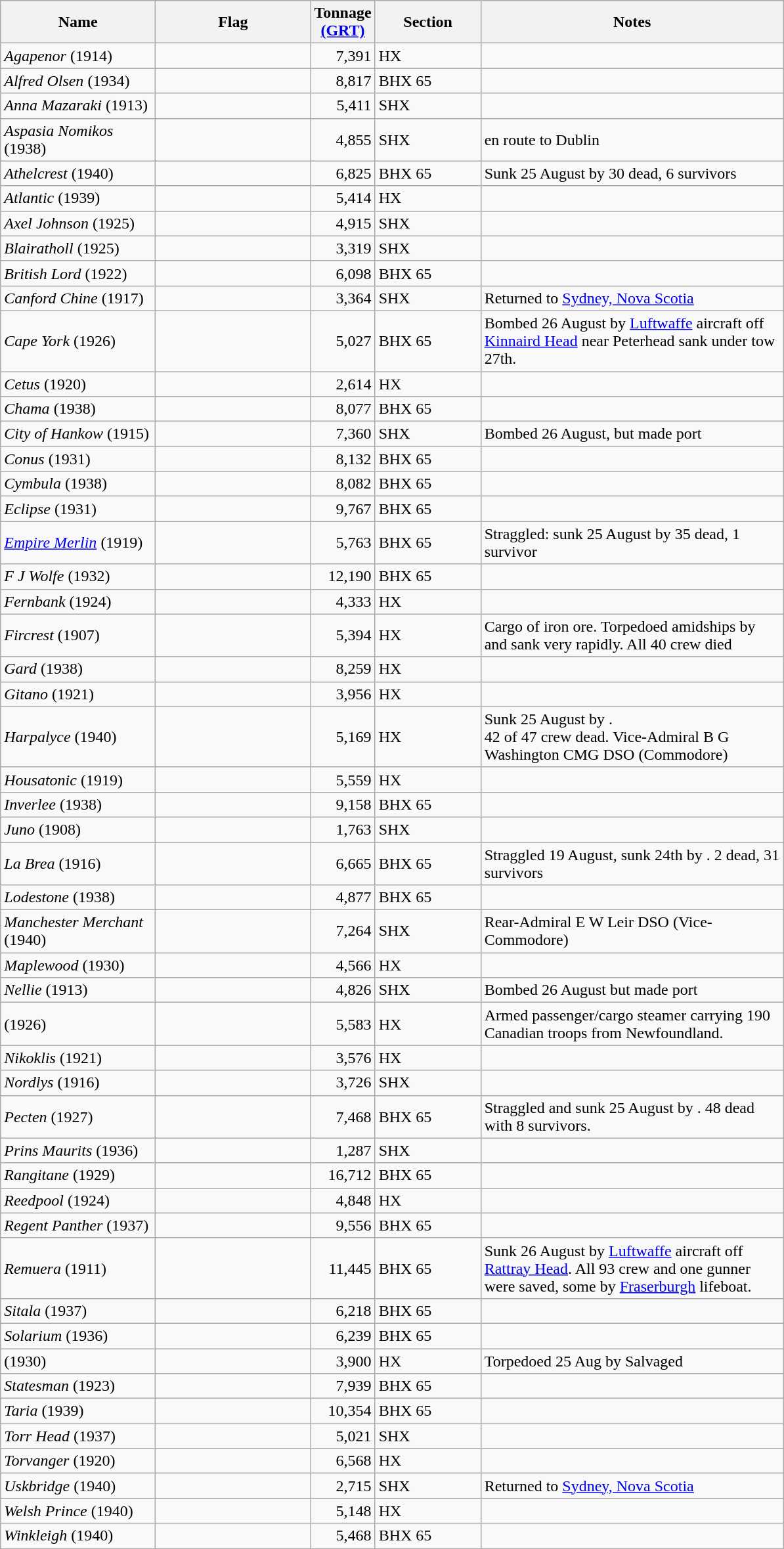<table class="wikitable sortable">
<tr>
<th scope="col" width="150px">Name</th>
<th scope="col" width="150px">Flag</th>
<th scope="col" width="30px">Tonnage <a href='#'>(GRT)</a></th>
<th scope="col" width="100px">Section</th>
<th scope="col" width="300px">Notes</th>
</tr>
<tr>
<td align="left"><em>Agapenor</em> (1914)</td>
<td align="left"></td>
<td align="right">7,391</td>
<td align="left">HX</td>
<td align="left"></td>
</tr>
<tr>
<td align="left"><em>Alfred Olsen</em> (1934)</td>
<td align="left"></td>
<td align="right">8,817</td>
<td align="left">BHX 65</td>
<td align="left"></td>
</tr>
<tr>
<td align="left"><em>Anna Mazaraki</em> (1913)</td>
<td align="left"></td>
<td align="right">5,411</td>
<td align="left">SHX</td>
<td align="left"></td>
</tr>
<tr>
<td align="left"><em>Aspasia Nomikos</em> (1938)</td>
<td align="left"></td>
<td align="right">4,855</td>
<td align="left">SHX</td>
<td align="left">en route to Dublin</td>
</tr>
<tr>
<td align="left"><em>Athelcrest</em> (1940)</td>
<td align="left"></td>
<td align="right">6,825</td>
<td align="left">BHX 65</td>
<td align="left">Sunk 25 August by  30 dead, 6 survivors</td>
</tr>
<tr>
<td align="left"><em>Atlantic</em> (1939)</td>
<td align="left"></td>
<td align="right">5,414</td>
<td align="left">HX</td>
<td align="left"></td>
</tr>
<tr>
<td align="left"><em>Axel Johnson</em> (1925)</td>
<td align="left"></td>
<td align="right">4,915</td>
<td align="left">SHX</td>
<td align="left"></td>
</tr>
<tr>
<td align="left"><em>Blairatholl</em> (1925)</td>
<td align="left"></td>
<td align="right">3,319</td>
<td align="left">SHX</td>
<td align="left"></td>
</tr>
<tr>
<td align="left"><em>British Lord</em> (1922)</td>
<td align="left"></td>
<td align="right">6,098</td>
<td align="left">BHX 65</td>
<td align="left"></td>
</tr>
<tr>
<td align="left"><em>Canford Chine</em> (1917)</td>
<td align="left"></td>
<td align="right">3,364</td>
<td align="left">SHX</td>
<td align="left">Returned to <a href='#'>Sydney, Nova Scotia</a></td>
</tr>
<tr>
<td align="left"><em>Cape York</em> (1926)</td>
<td align="left"></td>
<td align="right">5,027</td>
<td align="left">BHX 65</td>
<td align="left">Bombed 26 August by <a href='#'>Luftwaffe</a> aircraft  off <a href='#'>Kinnaird Head</a> near Peterhead sank under tow 27th.</td>
</tr>
<tr>
<td align="left"><em>Cetus</em> (1920)</td>
<td align="left"></td>
<td align="right">2,614</td>
<td align="left">HX</td>
<td align="left"></td>
</tr>
<tr>
<td align="left"><em>Chama</em> (1938)</td>
<td align="left"></td>
<td align="right">8,077</td>
<td align="left">BHX 65</td>
<td align="left"></td>
</tr>
<tr>
<td align="left"><em>City of Hankow</em> (1915)</td>
<td align="left"></td>
<td align="right">7,360</td>
<td align="left">SHX</td>
<td align="left">Bombed 26 August, but made port</td>
</tr>
<tr>
<td align="left"><em>Conus</em> (1931)</td>
<td align="left"></td>
<td align="right">8,132</td>
<td align="left">BHX 65</td>
<td align="left"></td>
</tr>
<tr>
<td align="left"><em>Cymbula</em> (1938)</td>
<td align="left"></td>
<td align="right">8,082</td>
<td align="left">BHX 65</td>
<td align="left"></td>
</tr>
<tr>
<td align="left"><em>Eclipse</em> (1931)</td>
<td align="left"></td>
<td align="right">9,767</td>
<td align="left">BHX 65</td>
<td align="left"></td>
</tr>
<tr>
<td align="left"><em><a href='#'>Empire Merlin</a></em> (1919)</td>
<td align="left"></td>
<td align="right">5,763</td>
<td align="left">BHX 65</td>
<td align="left">Straggled: sunk 25 August by  35 dead, 1 survivor</td>
</tr>
<tr>
<td align="left"><em>F J Wolfe</em> (1932)</td>
<td align="left"></td>
<td align="right">12,190</td>
<td align="left">BHX 65</td>
<td align="left"></td>
</tr>
<tr>
<td align="left"><em>Fernbank</em> (1924)</td>
<td align="left"></td>
<td align="right">4,333</td>
<td align="left">HX</td>
<td align="left"></td>
</tr>
<tr>
<td align="left"><em>Fircrest</em> (1907)</td>
<td align="left"></td>
<td align="right">5,394</td>
<td align="left">HX</td>
<td align="left">Cargo of iron ore. Torpedoed amidships by  and sank very rapidly. All 40 crew died</td>
</tr>
<tr>
<td align="left"><em>Gard</em> (1938)</td>
<td align="left"></td>
<td align="right">8,259</td>
<td align="left">HX</td>
<td align="left"></td>
</tr>
<tr>
<td align="left"><em>Gitano</em> (1921)</td>
<td align="left"></td>
<td align="right">3,956</td>
<td align="left">HX</td>
<td align="left"></td>
</tr>
<tr>
<td align="left"><em>Harpalyce</em> (1940)</td>
<td align="left"></td>
<td align="right">5,169</td>
<td align="left">HX</td>
<td align="left">Sunk 25 August by .<br>42 of 47 crew dead. Vice-Admiral B G Washington CMG DSO (Commodore)</td>
</tr>
<tr>
<td align="left"><em>Housatonic</em> (1919)</td>
<td align="left"></td>
<td align="right">5,559</td>
<td align="left">HX</td>
<td align="left"></td>
</tr>
<tr>
<td align="left"><em>Inverlee</em> (1938)</td>
<td align="left"></td>
<td align="right">9,158</td>
<td align="left">BHX 65</td>
<td align="left"></td>
</tr>
<tr>
<td align="left"><em>Juno</em> (1908)</td>
<td align="left"></td>
<td align="right">1,763</td>
<td align="left">SHX</td>
<td align="left"></td>
</tr>
<tr>
<td align="left"><em>La Brea</em> (1916)</td>
<td align="left"></td>
<td align="right">6,665</td>
<td align="left">BHX 65</td>
<td align="left">Straggled 19 August, sunk 24th by . 2 dead, 31 survivors</td>
</tr>
<tr>
<td align="left"><em>Lodestone</em> (1938)</td>
<td align="left"></td>
<td align="right">4,877</td>
<td align="left">BHX 65</td>
<td align="left"></td>
</tr>
<tr>
<td align="left"><em>Manchester Merchant</em> (1940)</td>
<td align="left"></td>
<td align="right">7,264</td>
<td align="left">SHX</td>
<td align="left">Rear-Admiral E W Leir DSO (Vice-Commodore)</td>
</tr>
<tr>
<td align="left"><em>Maplewood</em> (1930)</td>
<td align="left"></td>
<td align="right">4,566</td>
<td align="left">HX</td>
<td align="left"></td>
</tr>
<tr>
<td align="left"><em>Nellie</em> (1913)</td>
<td align="left"></td>
<td align="right">4,826</td>
<td align="left">SHX</td>
<td align="left">Bombed 26 August but made port</td>
</tr>
<tr>
<td align="left"> (1926)</td>
<td align="left"></td>
<td align="right">5,583</td>
<td align="left">HX</td>
<td align="left">Armed passenger/cargo steamer carrying 190 Canadian troops from Newfoundland.</td>
</tr>
<tr>
<td align="left"><em>Nikoklis</em> (1921)</td>
<td align="left"></td>
<td align="right">3,576</td>
<td align="left">HX</td>
<td align="left"></td>
</tr>
<tr>
<td align="left"><em>Nordlys</em> (1916)</td>
<td align="left"></td>
<td align="right">3,726</td>
<td align="left">SHX</td>
<td align="left"></td>
</tr>
<tr>
<td align="left"><em>Pecten</em> (1927)</td>
<td align="left"></td>
<td align="right">7,468</td>
<td align="left">BHX 65</td>
<td align="left">Straggled and sunk 25 August by . 48 dead with 8 survivors.</td>
</tr>
<tr>
<td align="left"><em>Prins Maurits</em> (1936)</td>
<td align="left"></td>
<td align="right">1,287</td>
<td align="left">SHX</td>
<td align="left"></td>
</tr>
<tr>
<td align="left"><em>Rangitane</em> (1929)</td>
<td align="left"></td>
<td align="right">16,712</td>
<td align="left">BHX 65</td>
<td align="left"></td>
</tr>
<tr>
<td align="left"><em>Reedpool</em> (1924)</td>
<td align="left"></td>
<td align="right">4,848</td>
<td align="left">HX</td>
<td align="left"></td>
</tr>
<tr>
<td align="left"><em>Regent Panther</em> (1937)</td>
<td align="left"></td>
<td align="right">9,556</td>
<td align="left">BHX 65</td>
<td align="left"></td>
</tr>
<tr>
<td align="left"><em>Remuera</em> (1911)</td>
<td align="left"></td>
<td align="right">11,445</td>
<td align="left">BHX 65</td>
<td align="left">Sunk 26 August by <a href='#'>Luftwaffe</a> aircraft off <a href='#'>Rattray Head</a>. All 93 crew and one gunner were saved, some by <a href='#'>Fraserburgh</a> lifeboat.</td>
</tr>
<tr>
<td align="left"><em>Sitala</em> (1937)</td>
<td align="left"></td>
<td align="right">6,218</td>
<td align="left">BHX 65</td>
<td align="left"></td>
</tr>
<tr>
<td align="left"><em>Solarium</em> (1936)</td>
<td align="left"></td>
<td align="right">6,239</td>
<td align="left">BHX 65</td>
<td align="left"></td>
</tr>
<tr>
<td align="left"> (1930)</td>
<td align="left"></td>
<td align="right">3,900</td>
<td align="left">HX</td>
<td align="left">Torpedoed 25 Aug by  Salvaged</td>
</tr>
<tr>
<td align="left"><em>Statesman</em> (1923)</td>
<td align="left"></td>
<td align="right">7,939</td>
<td align="left">BHX 65</td>
<td align="left"></td>
</tr>
<tr>
<td align="left"><em>Taria</em> (1939)</td>
<td align="left"></td>
<td align="right">10,354</td>
<td align="left">BHX 65</td>
<td align="left"></td>
</tr>
<tr>
<td align="left"><em>Torr Head</em> (1937)</td>
<td align="left"></td>
<td align="right">5,021</td>
<td align="left">SHX</td>
<td align="left"></td>
</tr>
<tr>
<td align="left"><em>Torvanger</em> (1920)</td>
<td align="left"></td>
<td align="right">6,568</td>
<td align="left">HX</td>
<td align="left"></td>
</tr>
<tr>
<td align="left"><em>Uskbridge</em> (1940)</td>
<td align="left"></td>
<td align="right">2,715</td>
<td align="left">SHX</td>
<td align="left">Returned to <a href='#'>Sydney, Nova Scotia</a></td>
</tr>
<tr>
<td align="left"><em>Welsh Prince</em> (1940)</td>
<td align="left"></td>
<td align="right">5,148</td>
<td align="left">HX</td>
<td align="left"></td>
</tr>
<tr>
<td align="left"><em>Winkleigh</em> (1940)</td>
<td align="left"></td>
<td align="right">5,468</td>
<td align="left">BHX 65</td>
<td align="left"></td>
</tr>
<tr>
</tr>
</table>
